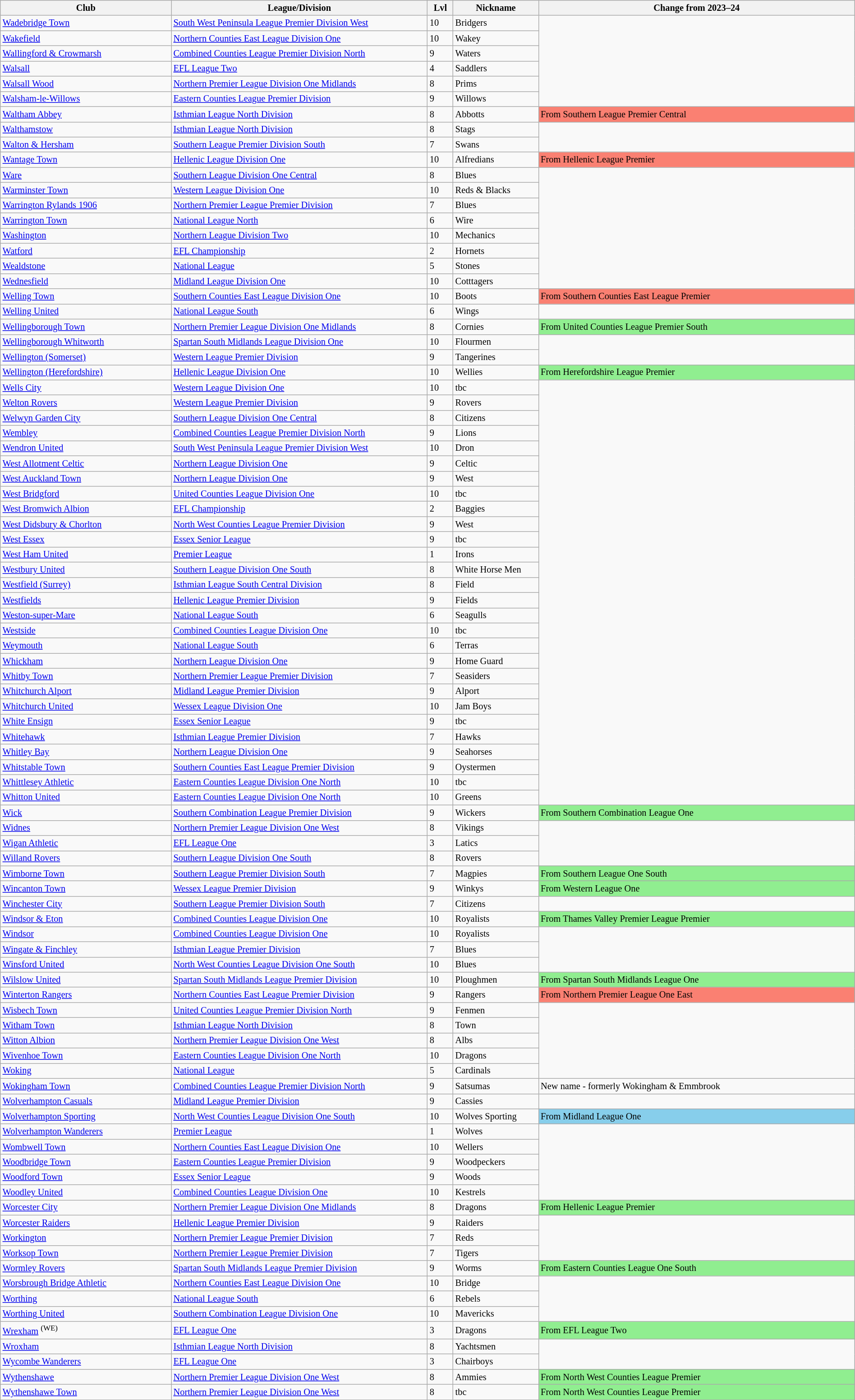<table class="wikitable sortable" width=100% style="font-size:85%">
<tr>
<th width=20%>Club</th>
<th width=30%>League/Division</th>
<th width=3%>Lvl</th>
<th width=10%>Nickname</th>
<th width=37%>Change from 2023–24</th>
</tr>
<tr>
<td><a href='#'>Wadebridge Town</a></td>
<td><a href='#'>South West Peninsula League Premier Division West</a></td>
<td>10</td>
<td>Bridgers</td>
</tr>
<tr>
<td><a href='#'>Wakefield</a></td>
<td><a href='#'>Northern Counties East League Division One</a></td>
<td>10</td>
<td>Wakey</td>
</tr>
<tr>
<td><a href='#'>Wallingford & Crowmarsh</a></td>
<td><a href='#'>Combined Counties League Premier Division North</a></td>
<td>9</td>
<td>Waters</td>
</tr>
<tr>
<td><a href='#'>Walsall</a></td>
<td><a href='#'>EFL League Two</a></td>
<td>4</td>
<td>Saddlers</td>
</tr>
<tr>
<td><a href='#'>Walsall Wood</a></td>
<td><a href='#'>Northern Premier League Division One Midlands</a></td>
<td>8</td>
<td>Prims</td>
</tr>
<tr>
<td><a href='#'>Walsham-le-Willows</a></td>
<td><a href='#'>Eastern Counties League Premier Division</a></td>
<td>9</td>
<td>Willows</td>
</tr>
<tr>
<td><a href='#'>Waltham Abbey</a></td>
<td><a href='#'>Isthmian League North Division</a></td>
<td>8</td>
<td>Abbotts</td>
<td style="background:salmon">From Southern League Premier Central</td>
</tr>
<tr>
<td><a href='#'>Walthamstow</a></td>
<td><a href='#'>Isthmian League North Division</a></td>
<td>8</td>
<td>Stags</td>
</tr>
<tr>
<td><a href='#'>Walton & Hersham</a></td>
<td><a href='#'>Southern League Premier Division South</a></td>
<td>7</td>
<td>Swans</td>
</tr>
<tr>
<td><a href='#'>Wantage Town</a></td>
<td><a href='#'>Hellenic League Division One</a></td>
<td>10</td>
<td>Alfredians</td>
<td style="background:salmon">From Hellenic League Premier</td>
</tr>
<tr>
<td><a href='#'>Ware</a></td>
<td><a href='#'>Southern League Division One Central</a></td>
<td>8</td>
<td>Blues</td>
</tr>
<tr>
<td><a href='#'>Warminster Town</a></td>
<td><a href='#'>Western League Division One</a></td>
<td>10</td>
<td>Reds & Blacks</td>
</tr>
<tr>
<td><a href='#'>Warrington Rylands 1906</a></td>
<td><a href='#'>Northern Premier League Premier Division</a></td>
<td>7</td>
<td>Blues</td>
</tr>
<tr>
<td><a href='#'>Warrington Town</a></td>
<td><a href='#'>National League North</a></td>
<td>6</td>
<td>Wire</td>
</tr>
<tr>
<td><a href='#'>Washington</a></td>
<td><a href='#'>Northern League Division Two</a></td>
<td>10</td>
<td>Mechanics</td>
</tr>
<tr>
<td><a href='#'>Watford</a></td>
<td><a href='#'>EFL Championship</a></td>
<td>2</td>
<td>Hornets</td>
</tr>
<tr>
<td><a href='#'>Wealdstone</a></td>
<td><a href='#'>National League</a></td>
<td>5</td>
<td>Stones</td>
</tr>
<tr>
<td><a href='#'>Wednesfield</a></td>
<td><a href='#'>Midland League Division One</a></td>
<td>10</td>
<td>Cotttagers</td>
</tr>
<tr>
<td><a href='#'>Welling Town</a></td>
<td><a href='#'>Southern Counties East League Division One</a></td>
<td>10</td>
<td>Boots</td>
<td style="background:salmon">From Southern Counties East League Premier</td>
</tr>
<tr>
<td><a href='#'>Welling United</a></td>
<td><a href='#'>National League South</a></td>
<td>6</td>
<td>Wings</td>
</tr>
<tr>
<td><a href='#'>Wellingborough Town</a></td>
<td><a href='#'>Northern Premier League Division One Midlands</a></td>
<td>8</td>
<td>Cornies</td>
<td style="background:lightgreen">From United Counties League Premier South</td>
</tr>
<tr>
<td><a href='#'>Wellingborough Whitworth</a></td>
<td><a href='#'>Spartan South Midlands League Division One</a></td>
<td>10</td>
<td>Flourmen</td>
</tr>
<tr>
<td><a href='#'>Wellington (Somerset)</a></td>
<td><a href='#'>Western League Premier Division</a></td>
<td>9</td>
<td>Tangerines</td>
</tr>
<tr>
<td><a href='#'>Wellington (Herefordshire)</a></td>
<td><a href='#'>Hellenic League Division One</a></td>
<td>10</td>
<td>Wellies</td>
<td style="background:lightgreen">From Herefordshire League Premier</td>
</tr>
<tr>
<td><a href='#'>Wells City</a></td>
<td><a href='#'>Western League Division One</a></td>
<td>10</td>
<td>tbc</td>
</tr>
<tr>
<td><a href='#'>Welton Rovers</a></td>
<td><a href='#'>Western League Premier Division</a></td>
<td>9</td>
<td>Rovers</td>
</tr>
<tr>
<td><a href='#'>Welwyn Garden City</a></td>
<td><a href='#'>Southern League Division One Central</a></td>
<td>8</td>
<td>Citizens</td>
</tr>
<tr>
<td><a href='#'>Wembley</a></td>
<td><a href='#'>Combined Counties League Premier Division North</a></td>
<td>9</td>
<td>Lions</td>
</tr>
<tr>
<td><a href='#'>Wendron United</a></td>
<td><a href='#'>South West Peninsula League Premier Division West</a></td>
<td>10</td>
<td>Dron</td>
</tr>
<tr>
<td><a href='#'>West Allotment Celtic</a></td>
<td><a href='#'>Northern League Division One</a></td>
<td>9</td>
<td>Celtic</td>
</tr>
<tr>
<td><a href='#'>West Auckland Town</a></td>
<td><a href='#'>Northern League Division One</a></td>
<td>9</td>
<td>West</td>
</tr>
<tr>
<td><a href='#'>West Bridgford</a></td>
<td><a href='#'>United Counties League Division One</a></td>
<td>10</td>
<td>tbc</td>
</tr>
<tr>
<td><a href='#'>West Bromwich Albion</a></td>
<td><a href='#'>EFL Championship</a></td>
<td>2</td>
<td>Baggies</td>
</tr>
<tr>
<td><a href='#'>West Didsbury & Chorlton</a></td>
<td><a href='#'>North West Counties League Premier Division</a></td>
<td>9</td>
<td>West</td>
</tr>
<tr>
<td><a href='#'>West Essex</a></td>
<td><a href='#'>Essex Senior League</a></td>
<td>9</td>
<td>tbc</td>
</tr>
<tr>
<td><a href='#'>West Ham United</a></td>
<td><a href='#'>Premier League</a></td>
<td>1</td>
<td>Irons</td>
</tr>
<tr>
<td><a href='#'>Westbury United</a></td>
<td><a href='#'>Southern League Division One South</a></td>
<td>8</td>
<td>White Horse Men</td>
</tr>
<tr>
<td><a href='#'>Westfield (Surrey)</a></td>
<td><a href='#'>Isthmian League South Central Division</a></td>
<td>8</td>
<td>Field</td>
</tr>
<tr>
<td><a href='#'>Westfields</a></td>
<td><a href='#'>Hellenic League Premier Division</a></td>
<td>9</td>
<td>Fields</td>
</tr>
<tr>
<td><a href='#'>Weston-super-Mare</a></td>
<td><a href='#'>National League South</a></td>
<td>6</td>
<td>Seagulls</td>
</tr>
<tr>
<td><a href='#'>Westside</a></td>
<td><a href='#'>Combined Counties League Division One</a></td>
<td>10</td>
<td>tbc</td>
</tr>
<tr>
<td><a href='#'>Weymouth</a></td>
<td><a href='#'>National League South</a></td>
<td>6</td>
<td>Terras</td>
</tr>
<tr>
<td><a href='#'>Whickham</a></td>
<td><a href='#'>Northern League Division One</a></td>
<td>9</td>
<td>Home Guard</td>
</tr>
<tr>
<td><a href='#'>Whitby Town</a></td>
<td><a href='#'>Northern Premier League Premier Division</a></td>
<td>7</td>
<td>Seasiders</td>
</tr>
<tr>
<td><a href='#'>Whitchurch Alport</a></td>
<td><a href='#'>Midland League Premier Division</a></td>
<td>9</td>
<td>Alport</td>
</tr>
<tr>
<td><a href='#'>Whitchurch United</a></td>
<td><a href='#'>Wessex League Division One</a></td>
<td>10</td>
<td>Jam Boys</td>
</tr>
<tr>
<td><a href='#'>White Ensign</a></td>
<td><a href='#'>Essex Senior League</a></td>
<td>9</td>
<td>tbc</td>
</tr>
<tr>
<td><a href='#'>Whitehawk</a></td>
<td><a href='#'>Isthmian League Premier Division</a></td>
<td>7</td>
<td>Hawks</td>
</tr>
<tr>
<td><a href='#'>Whitley Bay</a></td>
<td><a href='#'>Northern League Division One</a></td>
<td>9</td>
<td>Seahorses</td>
</tr>
<tr>
<td><a href='#'>Whitstable Town</a></td>
<td><a href='#'>Southern Counties East League Premier Division</a></td>
<td>9</td>
<td>Oystermen</td>
</tr>
<tr>
<td><a href='#'>Whittlesey Athletic</a></td>
<td><a href='#'>Eastern Counties League Division One North</a></td>
<td>10</td>
<td>tbc</td>
</tr>
<tr>
<td><a href='#'>Whitton United</a></td>
<td><a href='#'>Eastern Counties League Division One North</a></td>
<td>10</td>
<td>Greens</td>
</tr>
<tr>
<td><a href='#'>Wick</a></td>
<td><a href='#'>Southern Combination League Premier Division</a></td>
<td>9</td>
<td>Wickers</td>
<td style="background:lightgreen">From Southern Combination League One</td>
</tr>
<tr>
<td><a href='#'>Widnes</a></td>
<td><a href='#'>Northern Premier League Division One West</a></td>
<td>8</td>
<td>Vikings</td>
</tr>
<tr>
<td><a href='#'>Wigan Athletic</a></td>
<td><a href='#'>EFL League One</a></td>
<td>3</td>
<td>Latics</td>
</tr>
<tr>
<td><a href='#'>Willand Rovers</a></td>
<td><a href='#'>Southern League Division One South</a></td>
<td>8</td>
<td>Rovers</td>
</tr>
<tr>
<td><a href='#'>Wimborne Town</a></td>
<td><a href='#'>Southern League Premier Division South</a></td>
<td>7</td>
<td>Magpies</td>
<td style="background:lightgreen">From Southern League One South</td>
</tr>
<tr>
<td><a href='#'>Wincanton Town</a></td>
<td><a href='#'>Wessex League Premier Division</a></td>
<td>9</td>
<td>Winkys</td>
<td style="background:lightgreen">From Western League One</td>
</tr>
<tr>
<td><a href='#'>Winchester City</a></td>
<td><a href='#'>Southern League Premier Division South</a></td>
<td>7</td>
<td>Citizens</td>
</tr>
<tr>
<td><a href='#'>Windsor & Eton</a></td>
<td><a href='#'>Combined Counties League Division One</a></td>
<td>10</td>
<td>Royalists</td>
<td style="background:lightgreen">From Thames Valley Premier League Premier</td>
</tr>
<tr>
<td><a href='#'>Windsor</a></td>
<td><a href='#'>Combined Counties League Division One</a></td>
<td>10</td>
<td>Royalists</td>
</tr>
<tr>
<td><a href='#'>Wingate & Finchley</a></td>
<td><a href='#'>Isthmian League Premier Division</a></td>
<td>7</td>
<td>Blues</td>
</tr>
<tr>
<td><a href='#'>Winsford United</a></td>
<td><a href='#'>North West Counties League Division One South</a></td>
<td>10</td>
<td>Blues</td>
</tr>
<tr>
<td><a href='#'>Wilslow United</a></td>
<td><a href='#'>Spartan South Midlands League Premier Division</a></td>
<td>10</td>
<td>Ploughmen</td>
<td style="background:lightgreen">From Spartan South Midlands League One</td>
</tr>
<tr>
<td><a href='#'>Winterton Rangers</a></td>
<td><a href='#'>Northern Counties East League Premier Division</a></td>
<td>9</td>
<td>Rangers</td>
<td style="background:salmon">From Northern Premier League One East</td>
</tr>
<tr>
<td><a href='#'>Wisbech Town</a></td>
<td><a href='#'>United Counties League Premier Division North</a></td>
<td>9</td>
<td>Fenmen</td>
</tr>
<tr>
<td><a href='#'>Witham Town</a></td>
<td><a href='#'>Isthmian League North Division</a></td>
<td>8</td>
<td>Town</td>
</tr>
<tr>
<td><a href='#'>Witton Albion</a></td>
<td><a href='#'>Northern Premier League Division One West</a></td>
<td>8</td>
<td>Albs</td>
</tr>
<tr>
<td><a href='#'>Wivenhoe Town</a></td>
<td><a href='#'>Eastern Counties League Division One North</a></td>
<td>10</td>
<td>Dragons</td>
</tr>
<tr>
<td><a href='#'>Woking</a></td>
<td><a href='#'>National League</a></td>
<td>5</td>
<td>Cardinals</td>
</tr>
<tr>
<td><a href='#'>Wokingham Town</a></td>
<td><a href='#'>Combined Counties League Premier Division North</a></td>
<td>9</td>
<td>Satsumas</td>
<td>New name - formerly Wokingham & Emmbrook</td>
</tr>
<tr>
<td><a href='#'>Wolverhampton Casuals</a></td>
<td><a href='#'>Midland League Premier Division</a></td>
<td>9</td>
<td>Cassies</td>
</tr>
<tr>
<td><a href='#'>Wolverhampton Sporting</a></td>
<td><a href='#'>North West Counties League Division One South</a></td>
<td>10</td>
<td>Wolves Sporting</td>
<td style="background:skyblue">From Midland League One</td>
</tr>
<tr>
<td><a href='#'>Wolverhampton Wanderers</a></td>
<td><a href='#'>Premier League</a></td>
<td>1</td>
<td>Wolves</td>
</tr>
<tr>
<td><a href='#'>Wombwell Town</a></td>
<td><a href='#'>Northern Counties East League Division One</a></td>
<td>10</td>
<td>Wellers</td>
</tr>
<tr>
<td><a href='#'>Woodbridge Town</a></td>
<td><a href='#'>Eastern Counties League Premier Division</a></td>
<td>9</td>
<td>Woodpeckers</td>
</tr>
<tr>
<td><a href='#'>Woodford Town</a></td>
<td><a href='#'>Essex Senior League</a></td>
<td>9</td>
<td>Woods</td>
</tr>
<tr>
<td><a href='#'>Woodley United</a></td>
<td><a href='#'>Combined Counties League Division One</a></td>
<td>10</td>
<td>Kestrels</td>
</tr>
<tr>
<td><a href='#'>Worcester City</a></td>
<td><a href='#'>Northern Premier League Division One Midlands</a></td>
<td>8</td>
<td>Dragons</td>
<td style="background:lightgreen">From Hellenic League Premier</td>
</tr>
<tr>
<td><a href='#'>Worcester Raiders</a></td>
<td><a href='#'>Hellenic League Premier Division</a></td>
<td>9</td>
<td>Raiders</td>
</tr>
<tr>
<td><a href='#'>Workington</a></td>
<td><a href='#'>Northern Premier League Premier Division</a></td>
<td>7</td>
<td>Reds</td>
</tr>
<tr>
<td><a href='#'>Worksop Town</a></td>
<td><a href='#'>Northern Premier League Premier Division</a></td>
<td>7</td>
<td>Tigers</td>
</tr>
<tr>
<td><a href='#'>Wormley Rovers</a></td>
<td><a href='#'>Spartan South Midlands League Premier Division</a></td>
<td>9</td>
<td>Worms</td>
<td style="background:lightgreen">From Eastern Counties League One South</td>
</tr>
<tr>
<td><a href='#'>Worsbrough Bridge Athletic</a></td>
<td><a href='#'>Northern Counties East League Division One</a></td>
<td>10</td>
<td>Bridge</td>
</tr>
<tr>
<td><a href='#'>Worthing</a></td>
<td><a href='#'>National League South</a></td>
<td>6</td>
<td>Rebels</td>
</tr>
<tr>
<td><a href='#'>Worthing United</a></td>
<td><a href='#'>Southern Combination League Division One</a></td>
<td>10</td>
<td>Mavericks</td>
</tr>
<tr>
<td><a href='#'>Wrexham</a> <sup>(WE)</sup></td>
<td><a href='#'>EFL League One</a></td>
<td>3</td>
<td>Dragons</td>
<td style="background:lightgreen">From EFL League Two</td>
</tr>
<tr>
<td><a href='#'>Wroxham</a></td>
<td><a href='#'>Isthmian League North Division</a></td>
<td>8</td>
<td>Yachtsmen</td>
</tr>
<tr>
<td><a href='#'>Wycombe Wanderers</a></td>
<td><a href='#'>EFL League One</a></td>
<td>3</td>
<td>Chairboys</td>
</tr>
<tr>
<td><a href='#'>Wythenshawe</a></td>
<td><a href='#'>Northern Premier League Division One West</a></td>
<td>8</td>
<td>Ammies</td>
<td style="background:lightgreen">From North West Counties League Premier</td>
</tr>
<tr>
<td><a href='#'>Wythenshawe Town</a></td>
<td><a href='#'>Northern Premier League Division One West</a></td>
<td>8</td>
<td>tbc</td>
<td style="background:lightgreen">From North West Counties League Premier</td>
</tr>
<tr>
</tr>
</table>
